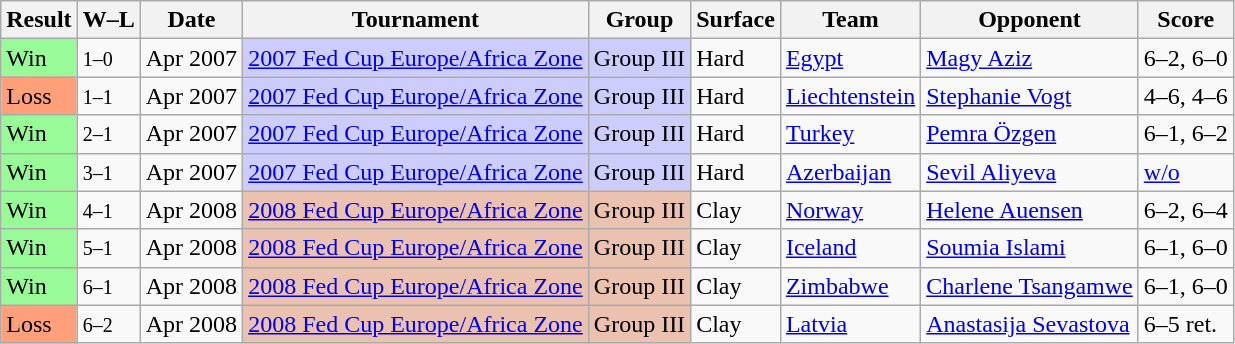<table class="sortable wikitable">
<tr>
<th>Result</th>
<th class="unsortable">W–L</th>
<th>Date</th>
<th>Tournament</th>
<th>Group</th>
<th>Surface</th>
<th>Team</th>
<th>Opponent</th>
<th class="unsortable">Score</th>
</tr>
<tr>
<td style="background:#98fb98;">Win</td>
<td><small>1–0</small></td>
<td>Apr 2007</td>
<td style="background:#ccccff;"><a href='#'>2007 Fed Cup Europe/Africa Zone</a></td>
<td style="background:#ccccff;">Group III</td>
<td>Hard</td>
<td><a href='#'>Egypt</a></td>
<td> <a href='#'>Magy Aziz</a></td>
<td>6–2, 6–0</td>
</tr>
<tr>
<td bgcolor="FFA07A">Loss</td>
<td><small>1–1</small></td>
<td>Apr 2007</td>
<td style="background:#ccccff;"><a href='#'>2007 Fed Cup Europe/Africa Zone</a></td>
<td style="background:#ccccff;">Group III</td>
<td>Hard</td>
<td><a href='#'>Liechtenstein</a></td>
<td> <a href='#'>Stephanie Vogt</a></td>
<td>4–6, 4–6</td>
</tr>
<tr>
<td style="background:#98fb98;">Win</td>
<td><small>2–1</small></td>
<td>Apr 2007</td>
<td style="background:#ccccff;"><a href='#'>2007 Fed Cup Europe/Africa Zone</a></td>
<td style="background:#ccccff;">Group III</td>
<td>Hard</td>
<td><a href='#'>Turkey</a></td>
<td> <a href='#'>Pemra Özgen</a></td>
<td>6–1, 6–2</td>
</tr>
<tr>
<td style="background:#98fb98;">Win</td>
<td><small>3–1</small></td>
<td>Apr 2007</td>
<td style="background:#ccccff;"><a href='#'>2007 Fed Cup Europe/Africa Zone</a></td>
<td style="background:#ccccff;">Group III</td>
<td>Hard</td>
<td><a href='#'>Azerbaijan</a></td>
<td> <a href='#'>Sevil Aliyeva</a></td>
<td><a href='#'>w/o</a></td>
</tr>
<tr>
<td style="background:#98fb98;">Win</td>
<td><small>4–1</small></td>
<td>Apr 2008</td>
<td bgcolor="#EBC2AF"><a href='#'>2008 Fed Cup Europe/Africa Zone</a></td>
<td bgcolor="#EBC2AF">Group III</td>
<td>Clay</td>
<td><a href='#'>Norway</a></td>
<td> <a href='#'>Helene Auensen</a></td>
<td>6–2, 6–4</td>
</tr>
<tr>
<td style="background:#98fb98;">Win</td>
<td><small>5–1</small></td>
<td>Apr 2008</td>
<td bgcolor="#EBC2AF"><a href='#'>2008 Fed Cup Europe/Africa Zone</a></td>
<td bgcolor="#EBC2AF">Group III</td>
<td>Clay</td>
<td><a href='#'>Iceland</a></td>
<td> <a href='#'>Soumia Islami</a></td>
<td>6–1, 6–0</td>
</tr>
<tr>
<td style="background:#98fb98;">Win</td>
<td><small>6–1</small></td>
<td>Apr 2008</td>
<td bgcolor="#EBC2AF"><a href='#'>2008 Fed Cup Europe/Africa Zone</a></td>
<td bgcolor="#EBC2AF">Group III</td>
<td>Clay</td>
<td><a href='#'>Zimbabwe</a></td>
<td> <a href='#'>Charlene Tsangamwe</a></td>
<td>6–1, 6–0</td>
</tr>
<tr>
<td bgcolor="FFA07A">Loss</td>
<td><small>6–2</small></td>
<td>Apr 2008</td>
<td bgcolor="#EBC2AF"><a href='#'>2008 Fed Cup Europe/Africa Zone</a></td>
<td bgcolor="#EBC2AF">Group III</td>
<td>Clay</td>
<td><a href='#'>Latvia</a></td>
<td> <a href='#'>Anastasija Sevastova</a></td>
<td>6–5 ret.</td>
</tr>
</table>
